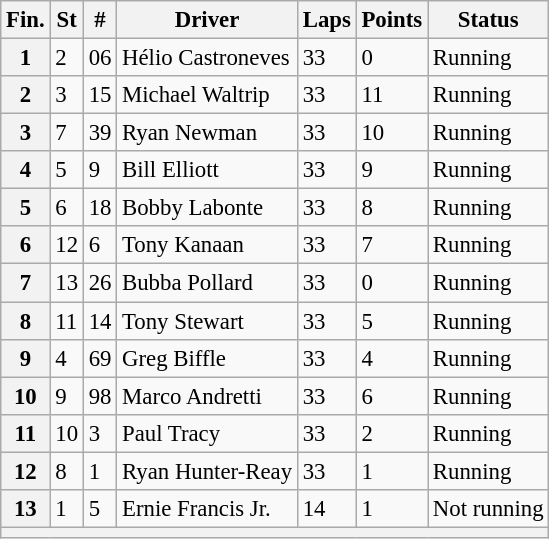<table class="wikitable" style="font-size:95%">
<tr>
<th>Fin.</th>
<th>St</th>
<th>#</th>
<th>Driver</th>
<th>Laps</th>
<th>Points</th>
<th>Status</th>
</tr>
<tr>
<th>1</th>
<td>2</td>
<td>06</td>
<td>Hélio Castroneves</td>
<td>33</td>
<td>0</td>
<td>Running</td>
</tr>
<tr>
<th>2</th>
<td>3</td>
<td>15</td>
<td>Michael Waltrip</td>
<td>33</td>
<td>11</td>
<td>Running</td>
</tr>
<tr>
<th>3</th>
<td>7</td>
<td>39</td>
<td>Ryan Newman</td>
<td>33</td>
<td>10</td>
<td>Running</td>
</tr>
<tr>
<th>4</th>
<td>5</td>
<td>9</td>
<td>Bill Elliott</td>
<td>33</td>
<td>9</td>
<td>Running</td>
</tr>
<tr>
<th>5</th>
<td>6</td>
<td>18</td>
<td>Bobby Labonte</td>
<td>33</td>
<td>8</td>
<td>Running</td>
</tr>
<tr>
<th>6</th>
<td>12</td>
<td>6</td>
<td>Tony Kanaan</td>
<td>33</td>
<td>7</td>
<td>Running</td>
</tr>
<tr>
<th>7</th>
<td>13</td>
<td>26</td>
<td>Bubba Pollard</td>
<td>33</td>
<td>0</td>
<td>Running</td>
</tr>
<tr>
<th>8</th>
<td>11</td>
<td>14</td>
<td>Tony Stewart</td>
<td>33</td>
<td>5</td>
<td>Running</td>
</tr>
<tr>
<th>9</th>
<td>4</td>
<td>69</td>
<td>Greg Biffle</td>
<td>33</td>
<td>4</td>
<td>Running</td>
</tr>
<tr>
<th>10</th>
<td>9</td>
<td>98</td>
<td>Marco Andretti</td>
<td>33</td>
<td>6</td>
<td>Running</td>
</tr>
<tr>
<th>11</th>
<td>10</td>
<td>3</td>
<td>Paul Tracy</td>
<td>33</td>
<td>2</td>
<td>Running</td>
</tr>
<tr>
<th>12</th>
<td>8</td>
<td>1</td>
<td>Ryan Hunter-Reay</td>
<td>33</td>
<td>1</td>
<td>Running</td>
</tr>
<tr>
<th>13</th>
<td>1</td>
<td>5</td>
<td>Ernie Francis Jr.</td>
<td>14</td>
<td>1</td>
<td>Not running</td>
</tr>
<tr>
<th colspan="9"></th>
</tr>
</table>
